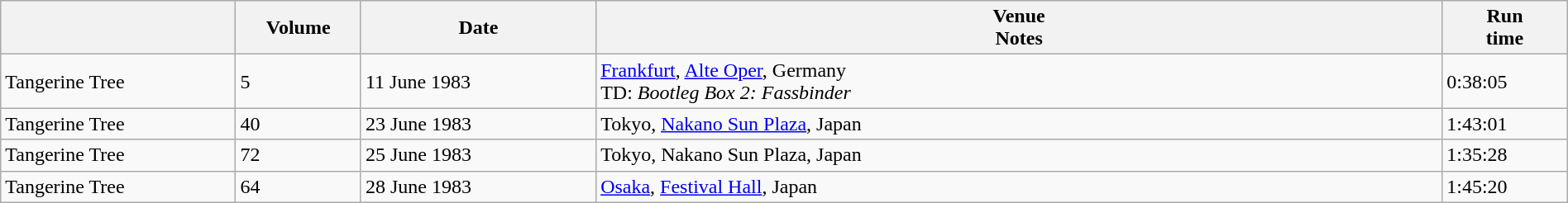<table class="wikitable" style="width: 100%;">
<tr>
<th style="width: 15%;"></th>
<th style="width: 8%;">Volume</th>
<th style="width: 15%;">Date</th>
<th>Venue<br>Notes</th>
<th style="width: 8%;">Run<br>time</th>
</tr>
<tr>
<td>Tangerine Tree</td>
<td>5</td>
<td>11 June 1983</td>
<td><a href='#'>Frankfurt</a>, <a href='#'>Alte Oper</a>, Germany<br>TD: <em>Bootleg Box 2: Fassbinder</em></td>
<td>0:38:05</td>
</tr>
<tr>
<td>Tangerine Tree</td>
<td>40</td>
<td>23 June 1983</td>
<td>Tokyo, <a href='#'>Nakano Sun Plaza</a>, Japan</td>
<td>1:43:01</td>
</tr>
<tr>
<td>Tangerine Tree</td>
<td>72</td>
<td>25 June 1983</td>
<td>Tokyo, Nakano Sun Plaza, Japan</td>
<td>1:35:28</td>
</tr>
<tr>
<td>Tangerine Tree</td>
<td>64</td>
<td>28 June 1983</td>
<td><a href='#'>Osaka</a>, <a href='#'>Festival Hall</a>, Japan</td>
<td>1:45:20</td>
</tr>
</table>
